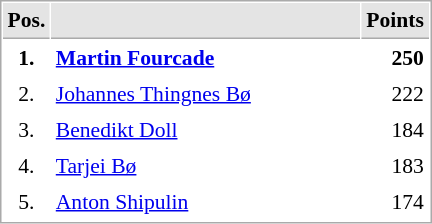<table cellspacing="1" cellpadding="3" style="border:1px solid #AAAAAA;font-size:90%">
<tr bgcolor="#E4E4E4">
<th style="border-bottom:1px solid #AAAAAA" width=10>Pos.</th>
<th style="border-bottom:1px solid #AAAAAA" width=200></th>
<th style="border-bottom:1px solid #AAAAAA" width=20>Points</th>
</tr>
<tr>
<td align="center"><strong>1.</strong></td>
<td> <strong><a href='#'>Martin Fourcade</a></strong></td>
<td align="right"><strong>250</strong></td>
</tr>
<tr>
<td align="center">2.</td>
<td> <a href='#'>Johannes Thingnes Bø</a></td>
<td align="right">222</td>
</tr>
<tr>
<td align="center">3.</td>
<td> <a href='#'>Benedikt Doll</a></td>
<td align="right">184</td>
</tr>
<tr>
<td align="center">4.</td>
<td> <a href='#'>Tarjei Bø</a></td>
<td align="right">183</td>
</tr>
<tr>
<td align="center">5.</td>
<td> <a href='#'>Anton Shipulin</a></td>
<td align="right">174</td>
</tr>
<tr>
</tr>
</table>
